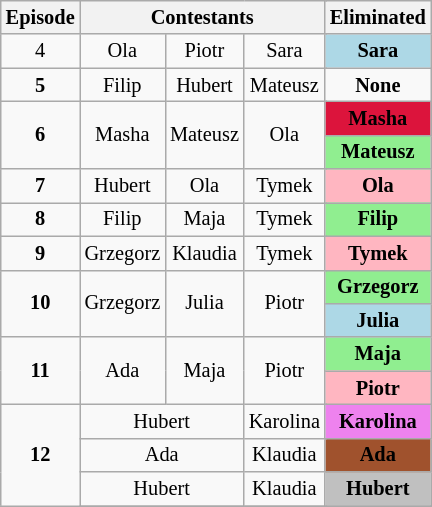<table class="wikitable" border="2" style="text-align:center; font-size:85%;">
<tr>
<th>Episode</th>
<th colspan="5">Contestants</th>
<th>Eliminated</th>
</tr>
<tr>
<td>4</td>
<td colspan="2">Ola</td>
<td>Piotr</td>
<td colspan="2">Sara</td>
<td style="background:lightblue;"><strong>Sara</strong></td>
</tr>
<tr>
<td><strong>5</strong></td>
<td colspan="2">Filip</td>
<td>Hubert</td>
<td colspan="2">Mateusz</td>
<td><strong>None</strong></td>
</tr>
<tr>
<td rowspan="2"><strong>6</strong></td>
<td colspan="2" rowspan="2">Masha</td>
<td rowspan="2">Mateusz</td>
<td colspan="2" rowspan="2">Ola</td>
<td style="background:crimson;"><strong>Masha</strong></td>
</tr>
<tr>
<td style="background:lightgreen;"><strong>Mateusz</strong></td>
</tr>
<tr>
<td><strong>7</strong></td>
<td colspan="2">Hubert</td>
<td>Ola</td>
<td colspan="2">Tymek</td>
<td style="background:lightpink;"><strong>Ola</strong></td>
</tr>
<tr>
<td><strong>8</strong></td>
<td colspan="2">Filip</td>
<td>Maja</td>
<td colspan="2">Tymek</td>
<td style="background:lightgreen;"><strong>Filip</strong></td>
</tr>
<tr>
<td><strong>9</strong></td>
<td colspan="2">Grzegorz</td>
<td>Klaudia</td>
<td colspan="2">Tymek</td>
<td style="background:lightpink;"><strong>Tymek</strong></td>
</tr>
<tr>
<td rowspan="2"><strong>10</strong></td>
<td colspan="2" rowspan="2">Grzegorz</td>
<td rowspan="2">Julia</td>
<td colspan="2"  rowspan="2">Piotr</td>
<td style="background:lightgreen;"><strong>Grzegorz</strong></td>
</tr>
<tr>
<td style="background:lightblue;"><strong>Julia</strong></td>
</tr>
<tr>
<td rowspan="2"><strong>11</strong></td>
<td colspan="2" rowspan="2">Ada</td>
<td rowspan="2">Maja</td>
<td colspan="2" rowspan="2">Piotr</td>
<td style="background:lightgreen;"><strong>Maja</strong></td>
</tr>
<tr>
<td style="background:lightpink;"><strong>Piotr</strong></td>
</tr>
<tr>
<td rowspan="10"><strong>12</strong></td>
<td colspan="3">Hubert</td>
<td colspan="2">Karolina</td>
<td style="background:violet;"><strong>Karolina</strong></td>
</tr>
<tr>
<td colspan="3">Ada</td>
<td colspan="2">Klaudia</td>
<td style="background:sienna;"><strong>Ada</strong></td>
</tr>
<tr>
<td colspan="3">Hubert</td>
<td colspan="2">Klaudia</td>
<td style="background:silver;"><strong>Hubert</strong></td>
</tr>
<tr>
</tr>
</table>
